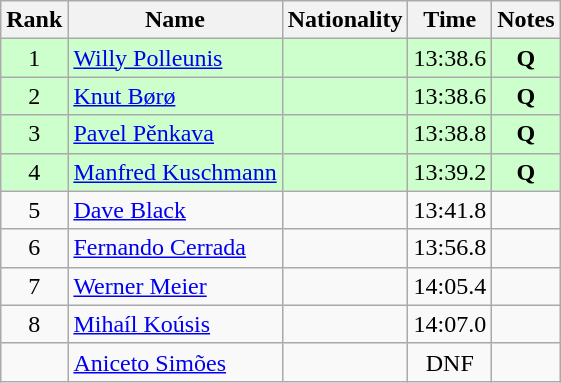<table class="wikitable sortable" style="text-align:center">
<tr>
<th>Rank</th>
<th>Name</th>
<th>Nationality</th>
<th>Time</th>
<th>Notes</th>
</tr>
<tr bgcolor=ccffcc>
<td>1</td>
<td align=left><a href='#'>Willy Polleunis</a></td>
<td align=left></td>
<td>13:38.6</td>
<td><strong>Q</strong></td>
</tr>
<tr bgcolor=ccffcc>
<td>2</td>
<td align=left><a href='#'>Knut Børø</a></td>
<td align=left></td>
<td>13:38.6</td>
<td><strong>Q</strong></td>
</tr>
<tr bgcolor=ccffcc>
<td>3</td>
<td align=left><a href='#'>Pavel Pěnkava</a></td>
<td align=left></td>
<td>13:38.8</td>
<td><strong>Q</strong></td>
</tr>
<tr bgcolor=ccffcc>
<td>4</td>
<td align=left><a href='#'>Manfred Kuschmann</a></td>
<td align=left></td>
<td>13:39.2</td>
<td><strong>Q</strong></td>
</tr>
<tr>
<td>5</td>
<td align=left><a href='#'>Dave Black</a></td>
<td align=left></td>
<td>13:41.8</td>
<td></td>
</tr>
<tr>
<td>6</td>
<td align=left><a href='#'>Fernando Cerrada</a></td>
<td align=left></td>
<td>13:56.8</td>
<td></td>
</tr>
<tr>
<td>7</td>
<td align=left><a href='#'>Werner Meier</a></td>
<td align=left></td>
<td>14:05.4</td>
<td></td>
</tr>
<tr>
<td>8</td>
<td align=left><a href='#'>Mihaíl Koúsis</a></td>
<td align=left></td>
<td>14:07.0</td>
<td></td>
</tr>
<tr>
<td></td>
<td align=left><a href='#'>Aniceto Simões</a></td>
<td align=left></td>
<td>DNF</td>
<td></td>
</tr>
</table>
